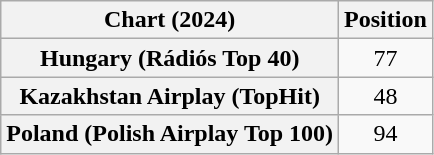<table class="wikitable sortable plainrowheaders" style="text-align:center">
<tr>
<th scope="col">Chart (2024)</th>
<th scope="col">Position</th>
</tr>
<tr>
<th scope="row">Hungary (Rádiós Top 40)</th>
<td>77</td>
</tr>
<tr>
<th scope="row">Kazakhstan Airplay (TopHit)</th>
<td>48</td>
</tr>
<tr>
<th scope="row">Poland (Polish Airplay Top 100)</th>
<td>94</td>
</tr>
</table>
